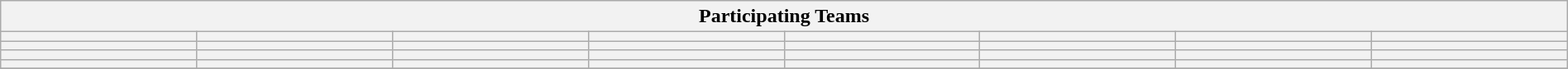<table class="wikitable" style="width:100%;">
<tr>
<th colspan=8><strong>Participating Teams</strong></th>
</tr>
<tr>
<th style="width:12%;"></th>
<th style="width:12%;"></th>
<th style="width:12%;"></th>
<th style="width:12%;"></th>
<th style="width:12%;"></th>
<th style="width:12%;"></th>
<th style="width:12%;"></th>
<th style="width:12%;"></th>
</tr>
<tr>
<th style="width:12%;"></th>
<th style="width:12%;"></th>
<th style="width:12%;"></th>
<th style="width:12%;"></th>
<th style="width:12%;"></th>
<th style="width:12%;"></th>
<th style="width:12%;"></th>
<th style="width:12%;"></th>
</tr>
<tr>
<th style="width:12%;"></th>
<th style="width:12%;"></th>
<th style="width:12%;"></th>
<th style="width:12%;"></th>
<th style="width:12%;"></th>
<th style="width:12%;"></th>
<th style="width:12%;"></th>
<th style="width:12%;"></th>
</tr>
<tr>
<th style="width:12%;"></th>
<th style="width:12%;"></th>
<th style="width:12%;"></th>
<th style="width:12%;"></th>
<th style="width:12%;"></th>
<th style="width:12%;"></th>
<th style="width:12%;"></th>
<th style="width:12%;"></th>
</tr>
<tr>
</tr>
</table>
